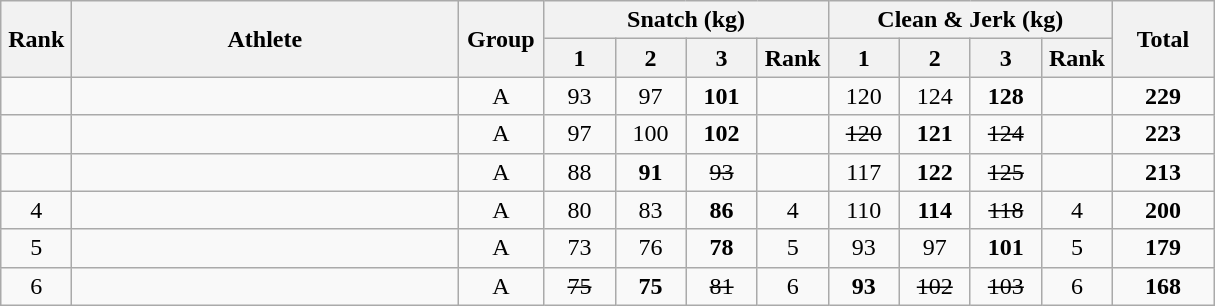<table class = "wikitable" style="text-align:center;">
<tr>
<th rowspan=2 width=40>Rank</th>
<th rowspan=2 width=250>Athlete</th>
<th rowspan=2 width=50>Group</th>
<th colspan=4>Snatch (kg)</th>
<th colspan=4>Clean & Jerk (kg)</th>
<th rowspan=2 width=60>Total</th>
</tr>
<tr>
<th width=40>1</th>
<th width=40>2</th>
<th width=40>3</th>
<th width=40>Rank</th>
<th width=40>1</th>
<th width=40>2</th>
<th width=40>3</th>
<th width=40>Rank</th>
</tr>
<tr>
<td></td>
<td align=left></td>
<td>A</td>
<td>93</td>
<td>97</td>
<td><strong>101</strong></td>
<td></td>
<td>120</td>
<td>124</td>
<td><strong>128</strong></td>
<td></td>
<td><strong>229</strong></td>
</tr>
<tr>
<td></td>
<td align=left></td>
<td>A</td>
<td>97</td>
<td>100</td>
<td><strong>102</strong></td>
<td></td>
<td><s>120</s></td>
<td><strong>121</strong></td>
<td><s>124</s></td>
<td></td>
<td><strong>223</strong></td>
</tr>
<tr>
<td></td>
<td align=left></td>
<td>A</td>
<td>88</td>
<td><strong>91</strong></td>
<td><s>93</s></td>
<td></td>
<td>117</td>
<td><strong>122</strong></td>
<td><s>125</s></td>
<td></td>
<td><strong>213</strong></td>
</tr>
<tr>
<td>4</td>
<td align=left></td>
<td>A</td>
<td>80</td>
<td>83</td>
<td><strong>86</strong></td>
<td>4</td>
<td>110</td>
<td><strong>114</strong></td>
<td><s>118</s></td>
<td>4</td>
<td><strong>200</strong></td>
</tr>
<tr>
<td>5</td>
<td align=left></td>
<td>A</td>
<td>73</td>
<td>76</td>
<td><strong>78</strong></td>
<td>5</td>
<td>93</td>
<td>97</td>
<td><strong>101</strong></td>
<td>5</td>
<td><strong>179</strong></td>
</tr>
<tr>
<td>6</td>
<td align=left></td>
<td>A</td>
<td><s>75</s></td>
<td><strong>75</strong></td>
<td><s>81</s></td>
<td>6</td>
<td><strong>93</strong></td>
<td><s>102</s></td>
<td><s>103</s></td>
<td>6</td>
<td><strong>168</strong></td>
</tr>
</table>
